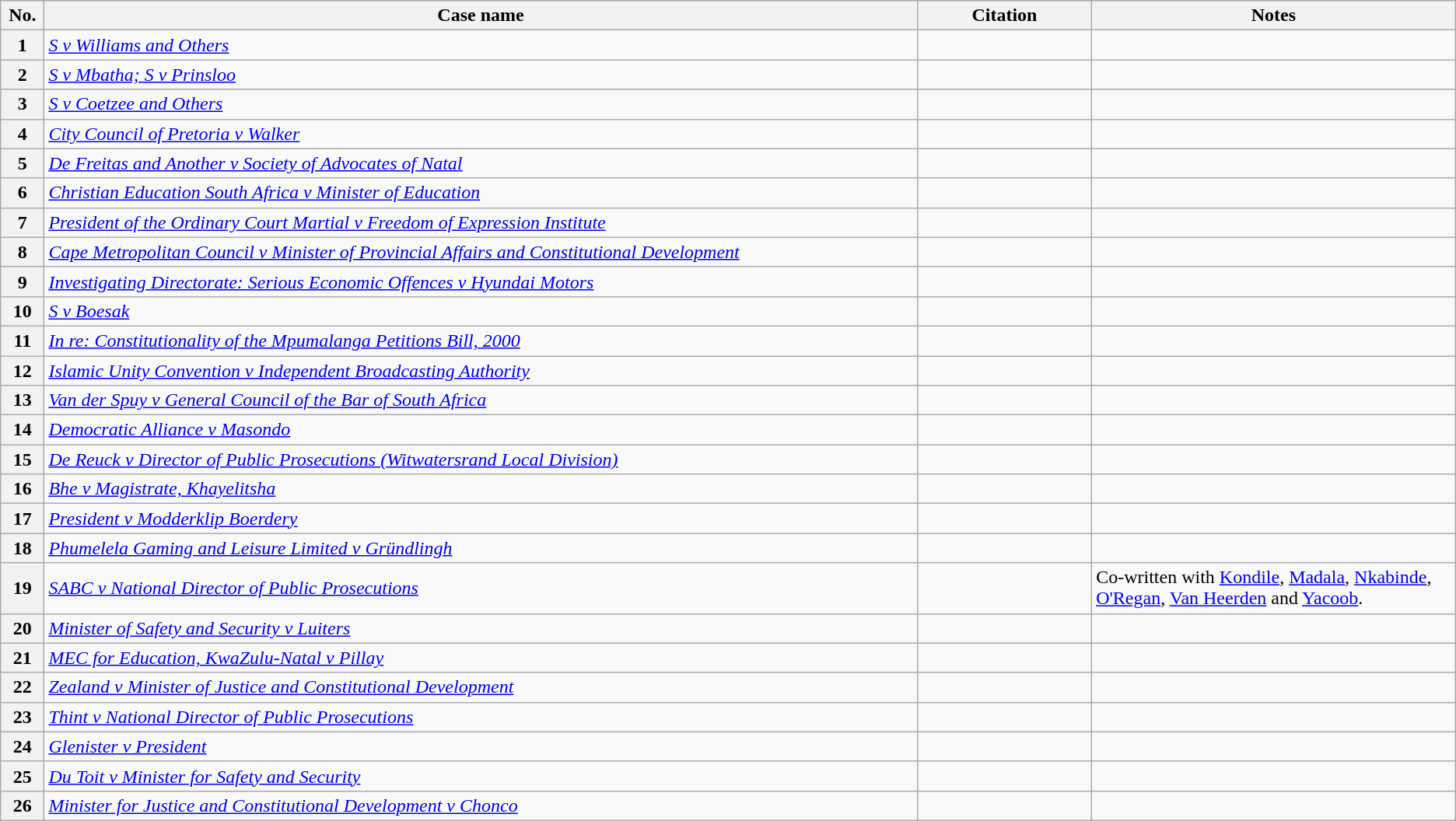<table class="wikitable sortable">
<tr>
<th style="width:3%">No.</th>
<th style="width:60">Case name</th>
<th style="width:12%">Citation</th>
<th style="width:25%">Notes</th>
</tr>
<tr>
<th>1</th>
<td><em><a href='#'>S v Williams and Others</a></em></td>
<td></td>
<td></td>
</tr>
<tr>
<th>2</th>
<td><em><a href='#'>S v Mbatha; S v Prinsloo</a></em></td>
<td></td>
<td></td>
</tr>
<tr>
<th>3</th>
<td><em><a href='#'>S v Coetzee and Others</a></em></td>
<td></td>
<td></td>
</tr>
<tr>
<th>4</th>
<td><em><a href='#'>City Council of Pretoria v Walker</a></em></td>
<td></td>
<td></td>
</tr>
<tr>
<th>5</th>
<td><em><a href='#'>De Freitas and Another v Society of Advocates of Natal</a></em></td>
<td></td>
<td></td>
</tr>
<tr>
<th>6</th>
<td><em><a href='#'>Christian Education South Africa v Minister of Education</a></em></td>
<td></td>
<td></td>
</tr>
<tr>
<th>7</th>
<td><em><a href='#'>President of the Ordinary Court Martial v Freedom of Expression Institute</a></em></td>
<td></td>
<td></td>
</tr>
<tr>
<th>8</th>
<td><em><a href='#'>Cape Metropolitan Council v Minister of Provincial Affairs and Constitutional Development</a></em></td>
<td></td>
<td></td>
</tr>
<tr>
<th>9</th>
<td><em><a href='#'>Investigating Directorate: Serious Economic Offences v Hyundai Motors</a></em></td>
<td></td>
<td></td>
</tr>
<tr>
<th>10</th>
<td><em><a href='#'>S v Boesak</a></em></td>
<td></td>
<td></td>
</tr>
<tr>
<th>11</th>
<td><em><a href='#'>In re: Constitutionality of the Mpumalanga Petitions Bill, 2000</a></em></td>
<td></td>
<td></td>
</tr>
<tr>
<th>12</th>
<td><em><a href='#'>Islamic Unity Convention v Independent Broadcasting Authority</a></em></td>
<td></td>
<td></td>
</tr>
<tr>
<th>13</th>
<td><em><a href='#'>Van der Spuy v General Council of the Bar of South Africa</a></em></td>
<td></td>
<td></td>
</tr>
<tr>
<th>14</th>
<td><em><a href='#'>Democratic Alliance v Masondo</a></em></td>
<td></td>
<td></td>
</tr>
<tr>
<th>15</th>
<td><em><a href='#'>De Reuck v Director of Public Prosecutions (Witwatersrand Local Division)</a></em></td>
<td></td>
<td></td>
</tr>
<tr>
<th>16</th>
<td><em><a href='#'>Bhe v Magistrate, Khayelitsha</a></em></td>
<td></td>
<td></td>
</tr>
<tr>
<th>17</th>
<td><em><a href='#'>President v Modderklip Boerdery</a></em></td>
<td></td>
<td></td>
</tr>
<tr>
<th>18</th>
<td><em><a href='#'>Phumelela Gaming and Leisure Limited v Gründlingh</a></em></td>
<td></td>
<td></td>
</tr>
<tr>
<th>19</th>
<td><em><a href='#'>SABC v National Director of Public Prosecutions</a></em></td>
<td></td>
<td>Co-written with <a href='#'>Kondile</a>, <a href='#'>Madala</a>, <a href='#'>Nkabinde</a>, <a href='#'>O'Regan</a>, <a href='#'>Van Heerden</a> and <a href='#'>Yacoob</a>.</td>
</tr>
<tr>
<th>20</th>
<td><em><a href='#'>Minister of Safety and Security v Luiters</a></em></td>
<td></td>
<td></td>
</tr>
<tr>
<th>21</th>
<td><em><a href='#'>MEC for Education, KwaZulu-Natal v Pillay</a></em></td>
<td></td>
<td></td>
</tr>
<tr>
<th>22</th>
<td><em><a href='#'>Zealand v Minister of Justice and Constitutional Development</a></em></td>
<td></td>
<td></td>
</tr>
<tr>
<th>23</th>
<td><em><a href='#'>Thint v National Director of Public Prosecutions</a></em></td>
<td></td>
<td></td>
</tr>
<tr>
<th>24</th>
<td><em><a href='#'>Glenister v President</a></em></td>
<td></td>
<td></td>
</tr>
<tr>
<th>25</th>
<td><em><a href='#'>Du Toit v Minister for Safety and Security</a></em></td>
<td></td>
<td></td>
</tr>
<tr>
<th>26</th>
<td><em><a href='#'>Minister for Justice and Constitutional Development v Chonco</a></em></td>
<td></td>
<td></td>
</tr>
</table>
